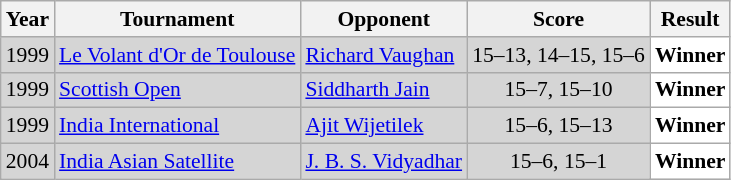<table class="sortable wikitable" style="font-size: 90%;">
<tr>
<th>Year</th>
<th>Tournament</th>
<th>Opponent</th>
<th>Score</th>
<th>Result</th>
</tr>
<tr style="background:#D5D5D5">
<td align="center">1999</td>
<td align="left"><a href='#'>Le Volant d'Or de Toulouse</a></td>
<td align="left"> <a href='#'>Richard Vaughan</a></td>
<td align="center">15–13, 14–15, 15–6</td>
<td style="text-align:left; background:white"> <strong>Winner</strong></td>
</tr>
<tr style="background:#D5D5D5">
<td align="center">1999</td>
<td align="left"><a href='#'>Scottish Open</a></td>
<td align="left"> <a href='#'>Siddharth Jain</a></td>
<td align="center">15–7, 15–10</td>
<td style="text-align:left; background:white"> <strong>Winner</strong></td>
</tr>
<tr style="background:#D5D5D5">
<td align="center">1999</td>
<td align="left"><a href='#'>India International</a></td>
<td align="left"> <a href='#'>Ajit Wijetilek</a></td>
<td align="center">15–6, 15–13</td>
<td style="text-align:left; background:white"> <strong>Winner</strong></td>
</tr>
<tr style="background:#D5D5D5">
<td align="center">2004</td>
<td align="left"><a href='#'>India Asian Satellite</a></td>
<td align="left"> <a href='#'>J. B. S. Vidyadhar</a></td>
<td align="center">15–6, 15–1</td>
<td style="text-align:left; background:white"> <strong>Winner</strong></td>
</tr>
</table>
